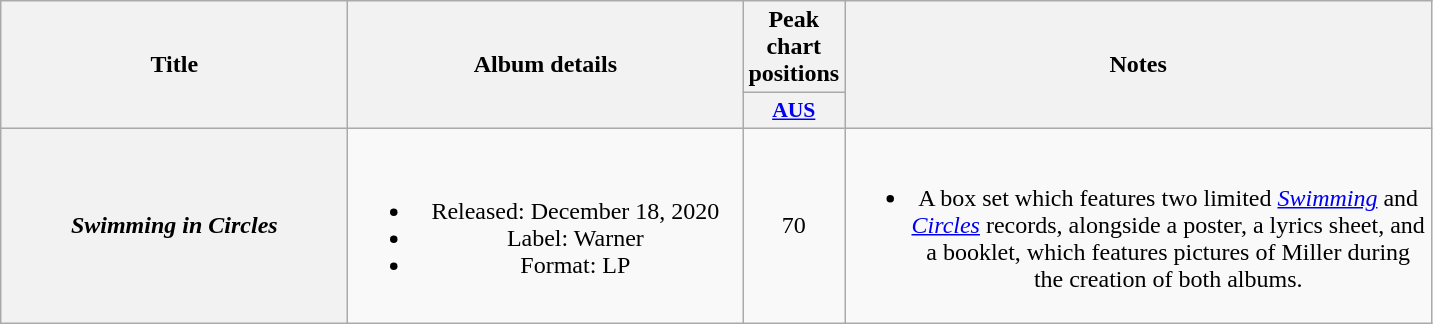<table class="wikitable plainrowheaders" style="text-align:center;">
<tr>
<th scope="col" rowspan="2" style="width:14em;">Title</th>
<th scope="col" rowspan="2" style="width:16em;">Album details</th>
<th scope="col" colspan="1">Peak chart positions</th>
<th scope="col" rowspan="2" style="width:24em;">Notes</th>
</tr>
<tr>
<th scope="col" style="width:2.5em;font-size:90%;"><a href='#'>AUS</a><br></th>
</tr>
<tr>
<th scope="row"><em>Swimming in Circles</em></th>
<td><br><ul><li>Released: December 18, 2020</li><li>Label: Warner</li><li>Format: LP</li></ul></td>
<td>70</td>
<td><br><ul><li>A box set which features two limited <em><a href='#'>Swimming</a></em> and <em><a href='#'>Circles</a></em> records, alongside a poster, a lyrics sheet, and a booklet, which features pictures of Miller during the creation of both albums.</li></ul></td>
</tr>
</table>
